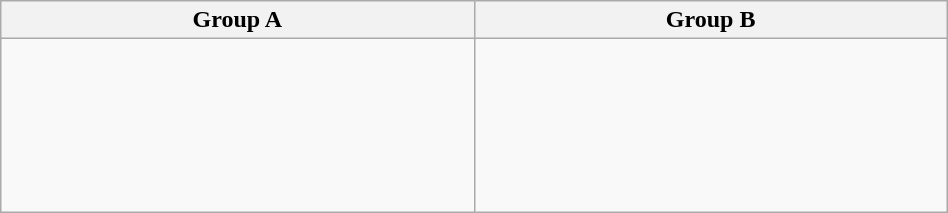<table class="wikitable" width=50%>
<tr>
<th width=50%>Group A</th>
<th width=50%>Group B</th>
</tr>
<tr>
<td><br><br>
<br>
<br>
<br>
<br>
</td>
<td><br><br>
<br>
<br>
<br>
<br>
</td>
</tr>
</table>
